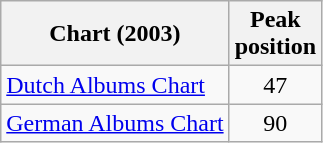<table class="wikitable">
<tr>
<th style="text-align:center;">Chart (2003)</th>
<th style="text-align:center;">Peak<br>position</th>
</tr>
<tr>
<td align="left"><a href='#'>Dutch Albums Chart</a></td>
<td style="text-align:center;">47</td>
</tr>
<tr>
<td align="left"><a href='#'>German Albums Chart</a></td>
<td style="text-align:center;">90</td>
</tr>
</table>
